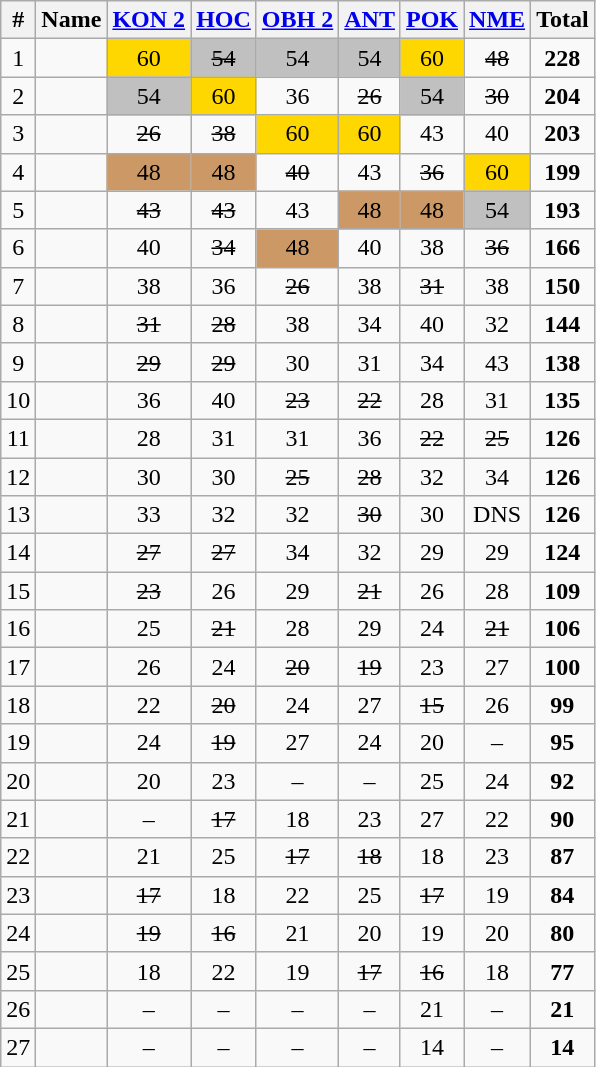<table class="wikitable sortable" style="text-align:center;">
<tr>
<th>#</th>
<th>Name</th>
<th><a href='#'>KON 2</a></th>
<th><a href='#'>HOC</a></th>
<th><a href='#'>OBH 2</a></th>
<th><a href='#'>ANT</a></th>
<th><a href='#'>POK</a></th>
<th><a href='#'>NME</a></th>
<th><strong>Total</strong></th>
</tr>
<tr>
<td>1</td>
<td align="left"></td>
<td bgcolor="gold">60</td>
<td bgcolor="silver"><s>54</s></td>
<td bgcolor="silver">54</td>
<td bgcolor="silver">54</td>
<td bgcolor="gold">60</td>
<td><s>48</s></td>
<td><strong>228</strong></td>
</tr>
<tr>
<td>2</td>
<td align="left"></td>
<td bgcolor="silver">54</td>
<td bgcolor="gold">60</td>
<td>36</td>
<td><s>26</s></td>
<td bgcolor="silver">54</td>
<td><s>30</s></td>
<td><strong>204</strong></td>
</tr>
<tr>
<td>3</td>
<td align="left"></td>
<td><s>26</s></td>
<td><s>38</s></td>
<td bgcolor="gold">60</td>
<td bgcolor="gold">60</td>
<td>43</td>
<td>40</td>
<td><strong>203</strong></td>
</tr>
<tr>
<td>4</td>
<td align="left"></td>
<td bgcolor="CC9966">48</td>
<td bgcolor="CC9966">48</td>
<td><s>40</s></td>
<td>43</td>
<td><s>36</s></td>
<td bgcolor="gold">60</td>
<td><strong>199</strong></td>
</tr>
<tr>
<td>5</td>
<td align="left"></td>
<td><s>43</s></td>
<td><s>43</s></td>
<td>43</td>
<td bgcolor="CC9966">48</td>
<td bgcolor="CC9966">48</td>
<td bgcolor="silver">54</td>
<td><strong>193</strong></td>
</tr>
<tr>
<td>6</td>
<td align="left"></td>
<td>40</td>
<td><s>34</s></td>
<td bgcolor="CC9966">48</td>
<td>40</td>
<td>38</td>
<td><s>36</s></td>
<td><strong>166</strong></td>
</tr>
<tr>
<td>7</td>
<td align="left"></td>
<td>38</td>
<td>36</td>
<td><s>26</s></td>
<td>38</td>
<td><s>31</s></td>
<td>38</td>
<td><strong>150</strong></td>
</tr>
<tr>
<td>8</td>
<td align="left"></td>
<td><s>31</s></td>
<td><s>28</s></td>
<td>38</td>
<td>34</td>
<td>40</td>
<td>32</td>
<td><strong>144</strong></td>
</tr>
<tr>
<td>9</td>
<td align="left"></td>
<td><s>29</s></td>
<td><s>29</s></td>
<td>30</td>
<td>31</td>
<td>34</td>
<td>43</td>
<td><strong>138</strong></td>
</tr>
<tr>
<td>10</td>
<td align="left"></td>
<td>36</td>
<td>40</td>
<td><s>23</s></td>
<td><s>22</s></td>
<td>28</td>
<td>31</td>
<td><strong>135</strong></td>
</tr>
<tr>
<td>11</td>
<td align="left"></td>
<td>28</td>
<td>31</td>
<td>31</td>
<td>36</td>
<td><s>22</s></td>
<td><s>25</s></td>
<td><strong>126</strong></td>
</tr>
<tr>
<td>12</td>
<td align="left"></td>
<td>30</td>
<td>30</td>
<td><s>25</s></td>
<td><s>28</s></td>
<td>32</td>
<td>34</td>
<td><strong>126</strong></td>
</tr>
<tr>
<td>13</td>
<td align="left"></td>
<td>33</td>
<td>32</td>
<td>32</td>
<td><s>30</s></td>
<td>30</td>
<td>DNS</td>
<td><strong>126</strong></td>
</tr>
<tr>
<td>14</td>
<td align="left"></td>
<td><s>27</s></td>
<td><s>27</s></td>
<td>34</td>
<td>32</td>
<td>29</td>
<td>29</td>
<td><strong>124</strong></td>
</tr>
<tr>
<td>15</td>
<td align="left"></td>
<td><s>23</s></td>
<td>26</td>
<td>29</td>
<td><s>21</s></td>
<td>26</td>
<td>28</td>
<td><strong>109</strong></td>
</tr>
<tr>
<td>16</td>
<td align="left"></td>
<td>25</td>
<td><s>21</s></td>
<td>28</td>
<td>29</td>
<td>24</td>
<td><s>21</s></td>
<td><strong>106</strong></td>
</tr>
<tr>
<td>17</td>
<td align="left"></td>
<td>26</td>
<td>24</td>
<td><s>20</s></td>
<td><s>19</s></td>
<td>23</td>
<td>27</td>
<td><strong>100</strong></td>
</tr>
<tr>
<td>18</td>
<td align="left"></td>
<td>22</td>
<td><s>20</s></td>
<td>24</td>
<td>27</td>
<td><s>15</s></td>
<td>26</td>
<td><strong>99</strong></td>
</tr>
<tr>
<td>19</td>
<td align="left"></td>
<td>24</td>
<td><s>19</s></td>
<td>27</td>
<td>24</td>
<td>20</td>
<td>–</td>
<td><strong>95</strong></td>
</tr>
<tr>
<td>20</td>
<td align="left"></td>
<td>20</td>
<td>23</td>
<td>–</td>
<td>–</td>
<td>25</td>
<td>24</td>
<td><strong>92</strong></td>
</tr>
<tr>
<td>21</td>
<td align="left"></td>
<td>–</td>
<td><s>17</s></td>
<td>18</td>
<td>23</td>
<td>27</td>
<td>22</td>
<td><strong>90</strong></td>
</tr>
<tr>
<td>22</td>
<td align="left"></td>
<td>21</td>
<td>25</td>
<td><s>17</s></td>
<td><s>18</s></td>
<td>18</td>
<td>23</td>
<td><strong>87</strong></td>
</tr>
<tr>
<td>23</td>
<td align="left"></td>
<td><s>17</s></td>
<td>18</td>
<td>22</td>
<td>25</td>
<td><s>17</s></td>
<td>19</td>
<td><strong>84</strong></td>
</tr>
<tr>
<td>24</td>
<td align="left"></td>
<td><s>19</s></td>
<td><s>16</s></td>
<td>21</td>
<td>20</td>
<td>19</td>
<td>20</td>
<td><strong>80</strong></td>
</tr>
<tr>
<td>25</td>
<td align="left"></td>
<td>18</td>
<td>22</td>
<td>19</td>
<td><s>17</s></td>
<td><s>16</s></td>
<td>18</td>
<td><strong>77</strong></td>
</tr>
<tr>
<td>26</td>
<td align="left"></td>
<td>–</td>
<td>–</td>
<td>–</td>
<td>–</td>
<td>21</td>
<td>–</td>
<td><strong>21</strong></td>
</tr>
<tr>
<td>27</td>
<td align="left"></td>
<td>–</td>
<td>–</td>
<td>–</td>
<td>–</td>
<td>14</td>
<td>–</td>
<td><strong>14</strong></td>
</tr>
</table>
